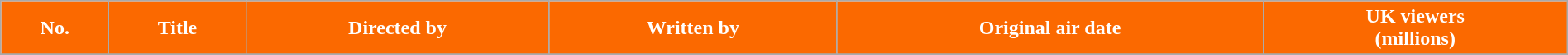<table class="wikitable plainrowheaders" style="width:100%;">
<tr>
<th style="color:#fff; background:#FB6900;">No.</th>
<th style="color:#fff; background:#FB6900;">Title</th>
<th style="color:#fff; background:#FB6900;">Directed by</th>
<th style="color:#fff; background:#FB6900;">Written by</th>
<th style="color:#fff; background:#FB6900;">Original air date</th>
<th style="color:#fff; background:#FB6900;">UK viewers<br>(millions)</th>
</tr>
<tr>
</tr>
</table>
